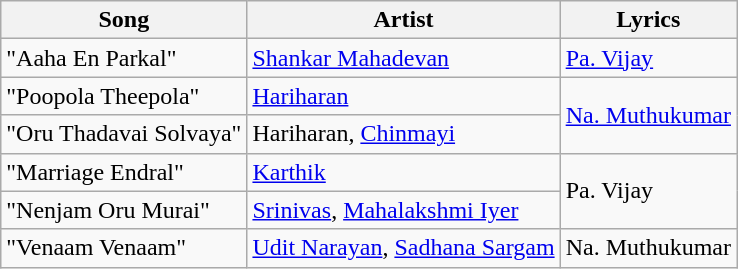<table class="wikitable">
<tr>
<th>Song</th>
<th>Artist</th>
<th>Lyrics</th>
</tr>
<tr>
<td>"Aaha En Parkal"</td>
<td><a href='#'>Shankar Mahadevan</a></td>
<td><a href='#'>Pa. Vijay</a></td>
</tr>
<tr>
<td>"Poopola Theepola"</td>
<td><a href='#'>Hariharan</a></td>
<td rowspan=2><a href='#'>Na. Muthukumar</a></td>
</tr>
<tr>
<td>"Oru Thadavai Solvaya"</td>
<td>Hariharan, <a href='#'>Chinmayi</a></td>
</tr>
<tr>
<td>"Marriage Endral"</td>
<td><a href='#'>Karthik</a></td>
<td rowspan=2>Pa. Vijay</td>
</tr>
<tr>
<td>"Nenjam Oru Murai"</td>
<td><a href='#'>Srinivas</a>, <a href='#'>Mahalakshmi Iyer</a></td>
</tr>
<tr>
<td>"Venaam Venaam"</td>
<td><a href='#'>Udit Narayan</a>, <a href='#'>Sadhana Sargam</a></td>
<td>Na. Muthukumar</td>
</tr>
</table>
